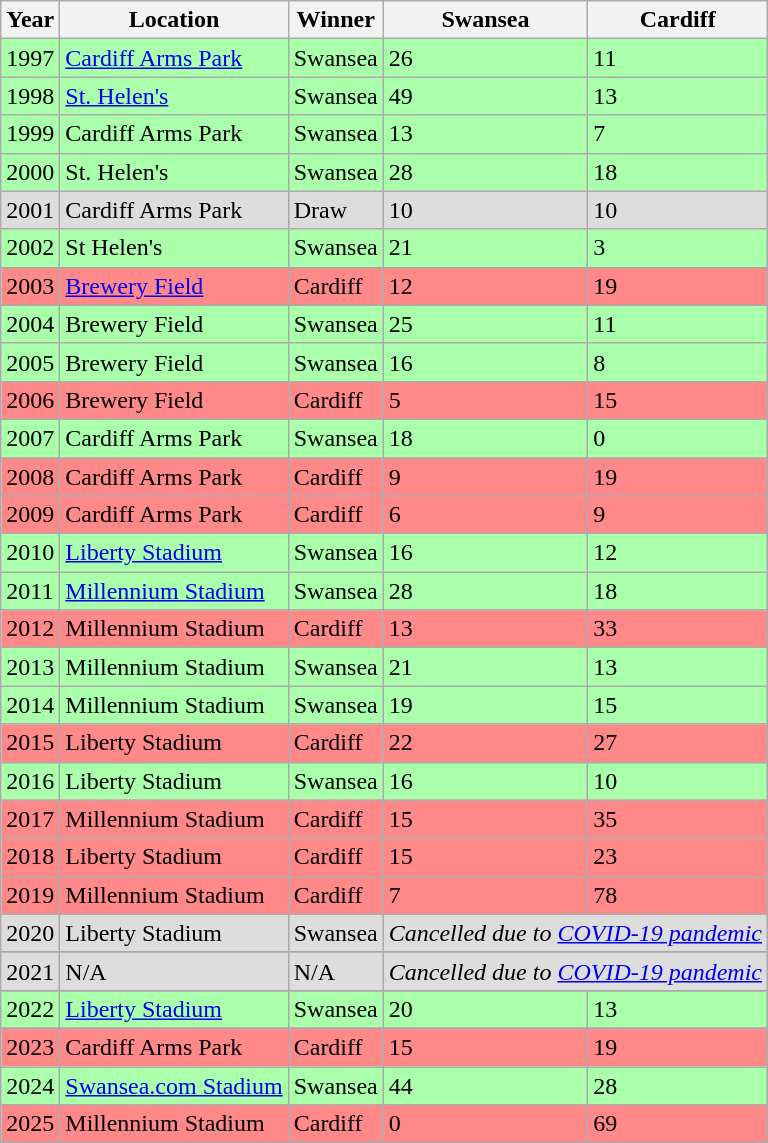<table class="wikitable sortable">
<tr>
<th>Year</th>
<th>Location</th>
<th>Winner</th>
<th>Swansea</th>
<th>Cardiff</th>
</tr>
<tr style="background: #AFA">
<td>1997</td>
<td><a href='#'>Cardiff Arms Park</a></td>
<td>Swansea</td>
<td>26</td>
<td>11</td>
</tr>
<tr style="background: #AFA">
<td>1998</td>
<td><a href='#'>St. Helen's</a></td>
<td>Swansea</td>
<td>49</td>
<td>13</td>
</tr>
<tr style="background: #AFA">
<td>1999</td>
<td>Cardiff Arms Park</td>
<td>Swansea</td>
<td>13</td>
<td>7</td>
</tr>
<tr style="background: #AFA">
<td>2000</td>
<td>St. Helen's</td>
<td>Swansea</td>
<td>28</td>
<td>18</td>
</tr>
<tr style="background: #DDD">
<td>2001</td>
<td>Cardiff Arms Park</td>
<td>Draw</td>
<td>10</td>
<td>10</td>
</tr>
<tr style="background: #AFA">
<td>2002</td>
<td>St Helen's</td>
<td>Swansea</td>
<td>21</td>
<td>3</td>
</tr>
<tr style="background: #F88">
<td>2003</td>
<td><a href='#'>Brewery Field</a></td>
<td>Cardiff</td>
<td>12</td>
<td>19</td>
</tr>
<tr style="background: #AFA">
<td>2004</td>
<td>Brewery Field</td>
<td>Swansea</td>
<td>25</td>
<td>11</td>
</tr>
<tr style="background: #AFA">
<td>2005</td>
<td>Brewery Field</td>
<td>Swansea</td>
<td>16</td>
<td>8</td>
</tr>
<tr style="background: #F88">
<td>2006</td>
<td>Brewery Field</td>
<td>Cardiff</td>
<td>5</td>
<td>15</td>
</tr>
<tr style="background: #AFA">
<td>2007</td>
<td>Cardiff Arms Park</td>
<td>Swansea</td>
<td>18</td>
<td>0</td>
</tr>
<tr style="background: #F88">
<td>2008</td>
<td>Cardiff Arms Park</td>
<td>Cardiff</td>
<td>9</td>
<td>19</td>
</tr>
<tr style="background: #F88">
<td>2009</td>
<td>Cardiff Arms Park</td>
<td>Cardiff</td>
<td>6</td>
<td>9</td>
</tr>
<tr style="background: #AFA">
<td>2010</td>
<td><a href='#'>Liberty Stadium</a></td>
<td>Swansea</td>
<td>16</td>
<td>12</td>
</tr>
<tr style="background: #AFA">
<td>2011</td>
<td><a href='#'>Millennium Stadium</a></td>
<td>Swansea</td>
<td>28</td>
<td>18</td>
</tr>
<tr style="background: #F88">
<td>2012</td>
<td>Millennium Stadium</td>
<td>Cardiff</td>
<td>13</td>
<td>33</td>
</tr>
<tr style="background: #AFA">
<td>2013</td>
<td>Millennium Stadium</td>
<td>Swansea</td>
<td>21</td>
<td>13</td>
</tr>
<tr style="background: #AFA">
<td>2014</td>
<td>Millennium Stadium</td>
<td>Swansea</td>
<td>19</td>
<td>15</td>
</tr>
<tr style="background: #F88">
<td>2015</td>
<td>Liberty Stadium</td>
<td>Cardiff</td>
<td>22</td>
<td>27</td>
</tr>
<tr style="background: #AFA">
<td>2016</td>
<td>Liberty Stadium</td>
<td>Swansea</td>
<td>16</td>
<td>10</td>
</tr>
<tr style="background: #F88">
<td>2017</td>
<td>Millennium Stadium</td>
<td>Cardiff</td>
<td>15</td>
<td>35</td>
</tr>
<tr style="background: #F88">
<td>2018</td>
<td>Liberty Stadium</td>
<td>Cardiff</td>
<td>15</td>
<td>23</td>
</tr>
<tr style="background: #F88">
<td>2019</td>
<td>Millennium Stadium</td>
<td>Cardiff</td>
<td>7</td>
<td>78</td>
</tr>
<tr style="background: #DDD">
<td>2020</td>
<td>Liberty Stadium</td>
<td>Swansea</td>
<td colspan="2" style="text-align:center;"><em>Cancelled due to <a href='#'>COVID-19 pandemic</a></em></td>
</tr>
<tr>
</tr>
<tr style="background: #DDD">
<td>2021</td>
<td>N/A</td>
<td>N/A</td>
<td colspan="2"><em>Cancelled due to <a href='#'>COVID-19 pandemic</a></em></td>
</tr>
<tr>
</tr>
<tr style="background: #AFA">
<td>2022</td>
<td><a href='#'>Liberty Stadium</a></td>
<td>Swansea</td>
<td>20</td>
<td>13</td>
</tr>
<tr>
</tr>
<tr style="background: #F88">
<td>2023</td>
<td>Cardiff Arms Park</td>
<td>Cardiff</td>
<td>15</td>
<td>19</td>
</tr>
<tr style="background: #AFA">
<td>2024</td>
<td><a href='#'>Swansea.com Stadium</a></td>
<td>Swansea</td>
<td>44</td>
<td>28</td>
</tr>
<tr style="background: #F88">
<td>2025</td>
<td>Millennium Stadium</td>
<td>Cardiff</td>
<td>0</td>
<td>69</td>
</tr>
</table>
